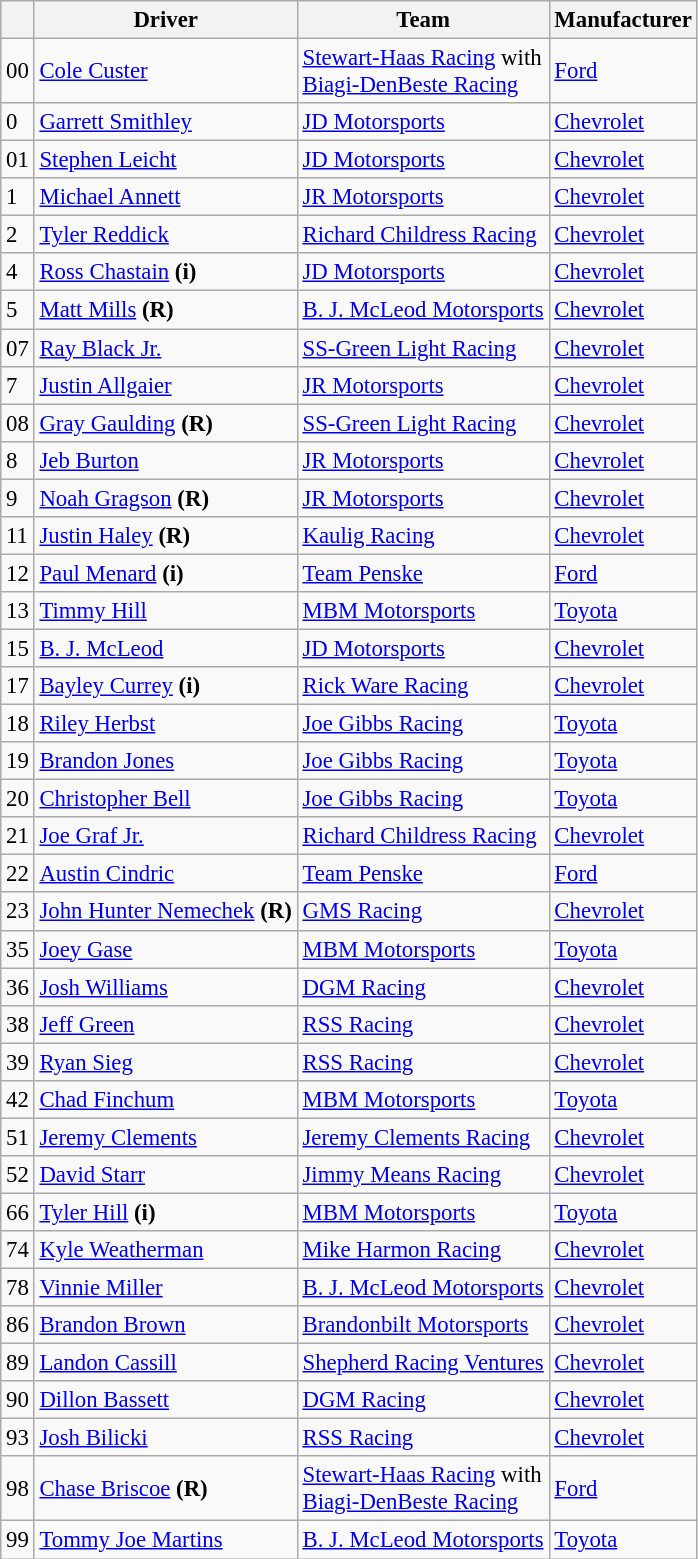<table class="wikitable" style="font-size:95%">
<tr>
<th></th>
<th>Driver</th>
<th>Team</th>
<th>Manufacturer</th>
</tr>
<tr>
<td>00</td>
<td><a href='#'>Cole Custer</a></td>
<td><a href='#'>Stewart-Haas Racing</a> with <br> <a href='#'>Biagi-DenBeste Racing</a></td>
<td><a href='#'>Ford</a></td>
</tr>
<tr>
<td>0</td>
<td><a href='#'>Garrett Smithley</a></td>
<td><a href='#'>JD Motorsports</a></td>
<td><a href='#'>Chevrolet</a></td>
</tr>
<tr>
<td>01</td>
<td><a href='#'>Stephen Leicht</a></td>
<td><a href='#'>JD Motorsports</a></td>
<td><a href='#'>Chevrolet</a></td>
</tr>
<tr>
<td>1</td>
<td><a href='#'>Michael Annett</a></td>
<td><a href='#'>JR Motorsports</a></td>
<td><a href='#'>Chevrolet</a></td>
</tr>
<tr>
<td>2</td>
<td><a href='#'>Tyler Reddick</a></td>
<td><a href='#'>Richard Childress Racing</a></td>
<td><a href='#'>Chevrolet</a></td>
</tr>
<tr>
<td>4</td>
<td><a href='#'>Ross Chastain</a> <strong>(i)</strong></td>
<td><a href='#'>JD Motorsports</a></td>
<td><a href='#'>Chevrolet</a></td>
</tr>
<tr>
<td>5</td>
<td><a href='#'>Matt Mills</a> <strong>(R)</strong></td>
<td><a href='#'>B. J. McLeod Motorsports</a></td>
<td><a href='#'>Chevrolet</a></td>
</tr>
<tr>
<td>07</td>
<td><a href='#'>Ray Black Jr.</a></td>
<td><a href='#'>SS-Green Light Racing</a></td>
<td><a href='#'>Chevrolet</a></td>
</tr>
<tr>
<td>7</td>
<td><a href='#'>Justin Allgaier</a></td>
<td><a href='#'>JR Motorsports</a></td>
<td><a href='#'>Chevrolet</a></td>
</tr>
<tr>
<td>08</td>
<td><a href='#'>Gray Gaulding</a> <strong>(R)</strong></td>
<td><a href='#'>SS-Green Light Racing</a></td>
<td><a href='#'>Chevrolet</a></td>
</tr>
<tr>
<td>8</td>
<td><a href='#'>Jeb Burton</a></td>
<td><a href='#'>JR Motorsports</a></td>
<td><a href='#'>Chevrolet</a></td>
</tr>
<tr>
<td>9</td>
<td><a href='#'>Noah Gragson</a> <strong>(R)</strong></td>
<td><a href='#'>JR Motorsports</a></td>
<td><a href='#'>Chevrolet</a></td>
</tr>
<tr>
<td>11</td>
<td><a href='#'>Justin Haley</a> <strong>(R)</strong></td>
<td><a href='#'>Kaulig Racing</a></td>
<td><a href='#'>Chevrolet</a></td>
</tr>
<tr>
<td>12</td>
<td><a href='#'>Paul Menard</a> <strong>(i)</strong></td>
<td><a href='#'>Team Penske</a></td>
<td><a href='#'>Ford</a></td>
</tr>
<tr>
<td>13</td>
<td><a href='#'>Timmy Hill</a></td>
<td><a href='#'>MBM Motorsports</a></td>
<td><a href='#'>Toyota</a></td>
</tr>
<tr>
<td>15</td>
<td><a href='#'>B. J. McLeod</a></td>
<td><a href='#'>JD Motorsports</a></td>
<td><a href='#'>Chevrolet</a></td>
</tr>
<tr>
<td>17</td>
<td><a href='#'>Bayley Currey</a> <strong>(i)</strong></td>
<td><a href='#'>Rick Ware Racing</a></td>
<td><a href='#'>Chevrolet</a></td>
</tr>
<tr>
<td>18</td>
<td><a href='#'>Riley Herbst</a></td>
<td><a href='#'>Joe Gibbs Racing</a></td>
<td><a href='#'>Toyota</a></td>
</tr>
<tr>
<td>19</td>
<td><a href='#'>Brandon Jones</a></td>
<td><a href='#'>Joe Gibbs Racing</a></td>
<td><a href='#'>Toyota</a></td>
</tr>
<tr>
<td>20</td>
<td><a href='#'>Christopher Bell</a></td>
<td><a href='#'>Joe Gibbs Racing</a></td>
<td><a href='#'>Toyota</a></td>
</tr>
<tr>
<td>21</td>
<td><a href='#'>Joe Graf Jr.</a></td>
<td><a href='#'>Richard Childress Racing</a></td>
<td><a href='#'>Chevrolet</a></td>
</tr>
<tr>
<td>22</td>
<td><a href='#'>Austin Cindric</a></td>
<td><a href='#'>Team Penske</a></td>
<td><a href='#'>Ford</a></td>
</tr>
<tr>
<td>23</td>
<td><a href='#'>John Hunter Nemechek</a> <strong>(R)</strong></td>
<td><a href='#'>GMS Racing</a></td>
<td><a href='#'>Chevrolet</a></td>
</tr>
<tr>
<td>35</td>
<td><a href='#'>Joey Gase</a></td>
<td><a href='#'>MBM Motorsports</a></td>
<td><a href='#'>Toyota</a></td>
</tr>
<tr>
<td>36</td>
<td><a href='#'>Josh Williams</a></td>
<td><a href='#'>DGM Racing</a></td>
<td><a href='#'>Chevrolet</a></td>
</tr>
<tr>
<td>38</td>
<td><a href='#'>Jeff Green</a></td>
<td><a href='#'>RSS Racing</a></td>
<td><a href='#'>Chevrolet</a></td>
</tr>
<tr>
<td>39</td>
<td><a href='#'>Ryan Sieg</a></td>
<td><a href='#'>RSS Racing</a></td>
<td><a href='#'>Chevrolet</a></td>
</tr>
<tr>
<td>42</td>
<td><a href='#'>Chad Finchum</a></td>
<td><a href='#'>MBM Motorsports</a></td>
<td><a href='#'>Toyota</a></td>
</tr>
<tr>
<td>51</td>
<td><a href='#'>Jeremy Clements</a></td>
<td><a href='#'>Jeremy Clements Racing</a></td>
<td><a href='#'>Chevrolet</a></td>
</tr>
<tr>
<td>52</td>
<td><a href='#'>David Starr</a></td>
<td><a href='#'>Jimmy Means Racing</a></td>
<td><a href='#'>Chevrolet</a></td>
</tr>
<tr>
<td>66</td>
<td><a href='#'>Tyler Hill</a> <strong>(i)</strong></td>
<td><a href='#'>MBM Motorsports</a></td>
<td><a href='#'>Toyota</a></td>
</tr>
<tr>
<td>74</td>
<td><a href='#'>Kyle Weatherman</a></td>
<td><a href='#'>Mike Harmon Racing</a></td>
<td><a href='#'>Chevrolet</a></td>
</tr>
<tr>
<td>78</td>
<td><a href='#'>Vinnie Miller</a></td>
<td><a href='#'>B. J. McLeod Motorsports</a></td>
<td><a href='#'>Chevrolet</a></td>
</tr>
<tr>
<td>86</td>
<td><a href='#'>Brandon Brown</a></td>
<td><a href='#'>Brandonbilt Motorsports</a></td>
<td><a href='#'>Chevrolet</a></td>
</tr>
<tr>
<td>89</td>
<td><a href='#'>Landon Cassill</a></td>
<td><a href='#'>Shepherd Racing Ventures</a></td>
<td><a href='#'>Chevrolet</a></td>
</tr>
<tr>
<td>90</td>
<td><a href='#'>Dillon Bassett</a></td>
<td><a href='#'>DGM Racing</a></td>
<td><a href='#'>Chevrolet</a></td>
</tr>
<tr>
<td>93</td>
<td><a href='#'>Josh Bilicki</a></td>
<td><a href='#'>RSS Racing</a></td>
<td><a href='#'>Chevrolet</a></td>
</tr>
<tr>
<td>98</td>
<td><a href='#'>Chase Briscoe</a> <strong>(R)</strong></td>
<td><a href='#'>Stewart-Haas Racing</a> with <br> <a href='#'>Biagi-DenBeste Racing</a></td>
<td><a href='#'>Ford</a></td>
</tr>
<tr>
<td>99</td>
<td><a href='#'>Tommy Joe Martins</a></td>
<td><a href='#'>B. J. McLeod Motorsports</a></td>
<td><a href='#'>Toyota</a></td>
</tr>
</table>
